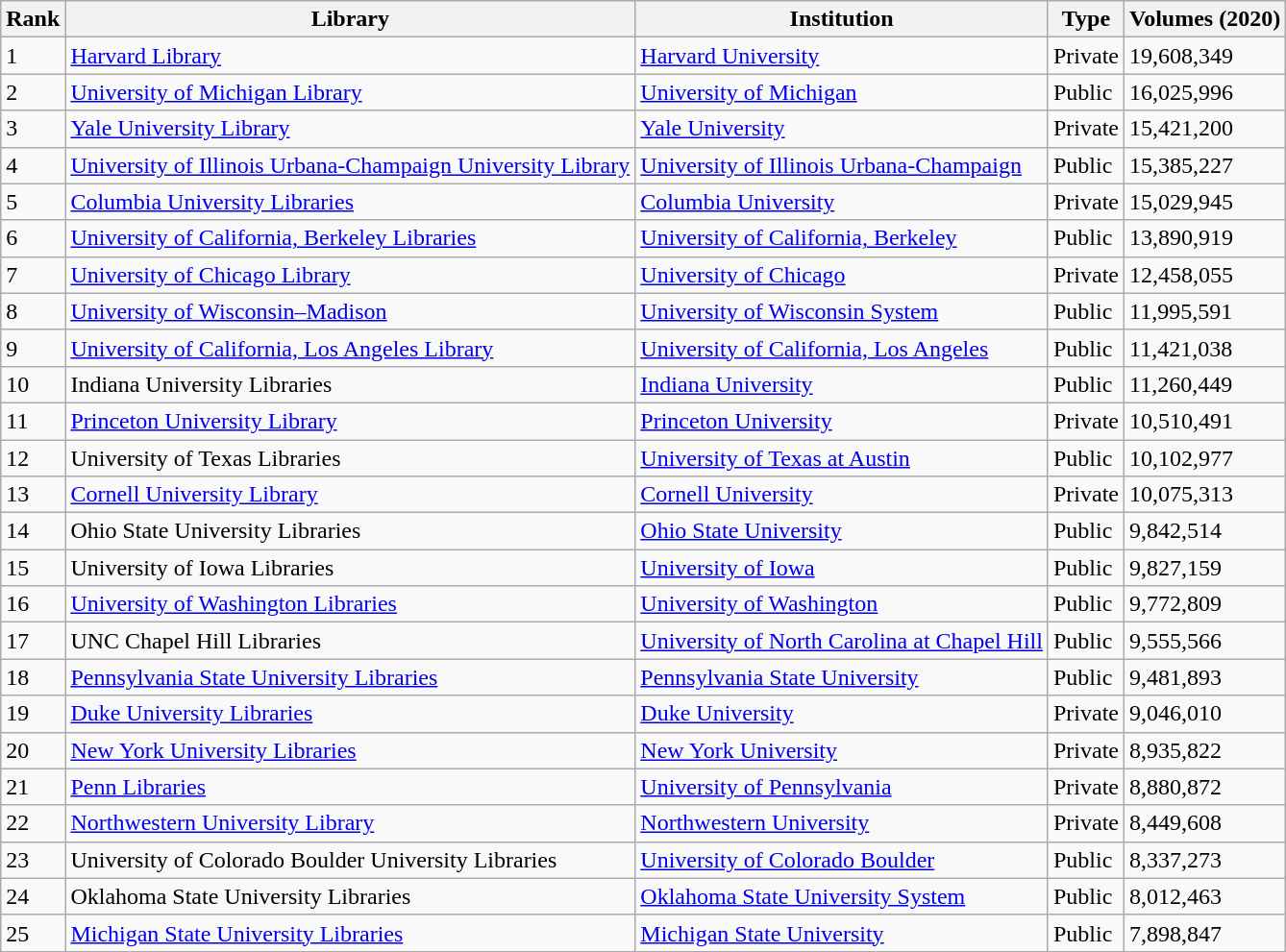<table class="wikitable">
<tr>
<th>Rank</th>
<th>Library</th>
<th>Institution</th>
<th>Type</th>
<th>Volumes (2020)</th>
</tr>
<tr>
<td>1</td>
<td><a href='#'>Harvard Library</a></td>
<td><a href='#'>Harvard University</a></td>
<td>Private</td>
<td>19,608,349</td>
</tr>
<tr>
<td>2</td>
<td><a href='#'>University of Michigan Library</a></td>
<td><a href='#'>University of Michigan</a></td>
<td>Public</td>
<td>16,025,996</td>
</tr>
<tr>
<td>3</td>
<td><a href='#'>Yale University Library</a></td>
<td><a href='#'>Yale University</a></td>
<td>Private</td>
<td>15,421,200</td>
</tr>
<tr>
<td>4</td>
<td><a href='#'>University of Illinois Urbana-Champaign University Library</a></td>
<td><a href='#'>University of Illinois Urbana-Champaign</a></td>
<td>Public</td>
<td>15,385,227</td>
</tr>
<tr>
<td>5</td>
<td><a href='#'>Columbia University Libraries</a></td>
<td><a href='#'>Columbia University</a></td>
<td>Private</td>
<td>15,029,945</td>
</tr>
<tr>
<td>6</td>
<td><a href='#'>University of California, Berkeley Libraries</a></td>
<td><a href='#'>University of California, Berkeley</a></td>
<td>Public</td>
<td>13,890,919 </td>
</tr>
<tr>
<td>7</td>
<td><a href='#'>University of Chicago Library</a></td>
<td><a href='#'>University of Chicago</a></td>
<td>Private</td>
<td>12,458,055</td>
</tr>
<tr>
<td>8</td>
<td><a href='#'>University of Wisconsin–Madison</a></td>
<td><a href='#'>University of Wisconsin System</a></td>
<td>Public</td>
<td>11,995,591</td>
</tr>
<tr>
<td>9</td>
<td><a href='#'>University of California, Los Angeles Library</a></td>
<td><a href='#'>University of California, Los Angeles</a></td>
<td>Public</td>
<td>11,421,038<br></td>
</tr>
<tr>
<td>10</td>
<td>Indiana University Libraries</td>
<td><a href='#'>Indiana University</a></td>
<td>Public</td>
<td>11,260,449</td>
</tr>
<tr>
<td>11</td>
<td><a href='#'>Princeton University Library</a></td>
<td><a href='#'>Princeton University</a></td>
<td>Private</td>
<td>10,510,491</td>
</tr>
<tr>
<td>12</td>
<td>University of Texas Libraries</td>
<td><a href='#'>University of Texas at Austin</a></td>
<td>Public</td>
<td>10,102,977</td>
</tr>
<tr>
<td>13</td>
<td><a href='#'>Cornell University Library</a></td>
<td><a href='#'>Cornell University</a></td>
<td>Private</td>
<td>10,075,313</td>
</tr>
<tr>
<td>14</td>
<td>Ohio State University Libraries</td>
<td><a href='#'>Ohio State University</a></td>
<td>Public</td>
<td>9,842,514</td>
</tr>
<tr>
<td>15</td>
<td>University of Iowa Libraries</td>
<td><a href='#'>University of Iowa</a></td>
<td>Public</td>
<td>9,827,159</td>
</tr>
<tr>
<td>16</td>
<td><a href='#'>University of Washington Libraries</a></td>
<td><a href='#'>University of Washington</a></td>
<td>Public</td>
<td>9,772,809</td>
</tr>
<tr>
<td>17</td>
<td>UNC Chapel Hill Libraries</td>
<td><a href='#'>University of North Carolina at Chapel Hill</a></td>
<td>Public</td>
<td>9,555,566</td>
</tr>
<tr>
<td>18</td>
<td><a href='#'>Pennsylvania State University Libraries</a></td>
<td><a href='#'>Pennsylvania State University</a></td>
<td>Public</td>
<td>9,481,893</td>
</tr>
<tr>
<td>19</td>
<td><a href='#'>Duke University Libraries</a></td>
<td><a href='#'>Duke University</a></td>
<td>Private</td>
<td>9,046,010</td>
</tr>
<tr>
<td>20</td>
<td><a href='#'>New York University Libraries</a></td>
<td><a href='#'>New York University</a></td>
<td>Private</td>
<td>8,935,822</td>
</tr>
<tr>
<td>21</td>
<td><a href='#'>Penn Libraries</a></td>
<td><a href='#'>University of Pennsylvania</a></td>
<td>Private</td>
<td>8,880,872</td>
</tr>
<tr>
<td>22</td>
<td><a href='#'>Northwestern University Library</a></td>
<td><a href='#'>Northwestern University</a></td>
<td>Private</td>
<td>8,449,608</td>
</tr>
<tr>
<td>23</td>
<td>University of Colorado Boulder University Libraries</td>
<td><a href='#'>University of Colorado Boulder</a></td>
<td>Public</td>
<td>8,337,273</td>
</tr>
<tr>
<td>24</td>
<td>Oklahoma State University Libraries</td>
<td><a href='#'>Oklahoma State University System</a></td>
<td>Public</td>
<td>8,012,463</td>
</tr>
<tr>
<td>25</td>
<td><a href='#'>Michigan State University Libraries</a></td>
<td><a href='#'>Michigan State University</a></td>
<td>Public</td>
<td>7,898,847</td>
</tr>
</table>
